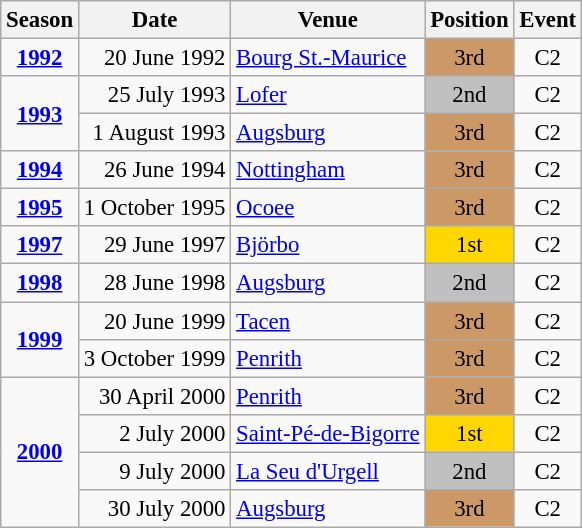<table class="wikitable" style="text-align:center; font-size:95%;">
<tr>
<th>Season</th>
<th>Date</th>
<th>Venue</th>
<th>Position</th>
<th>Event</th>
</tr>
<tr>
<td><strong><a href='#'>1992</a></strong></td>
<td align=right>20 June 1992</td>
<td align=left><a href='#'>Bourg St.-Maurice</a></td>
<td bgcolor=cc9966>3rd</td>
<td>C2</td>
</tr>
<tr>
<td rowspan=2><strong><a href='#'>1993</a></strong></td>
<td align=right>25 July 1993</td>
<td align=left><a href='#'>Lofer</a></td>
<td bgcolor=silver>2nd</td>
<td>C2</td>
</tr>
<tr>
<td align=right>1 August 1993</td>
<td align=left><a href='#'>Augsburg</a></td>
<td bgcolor=cc9966>3rd</td>
<td>C2</td>
</tr>
<tr>
<td><strong><a href='#'>1994</a></strong></td>
<td align=right>26 June 1994</td>
<td align=left><a href='#'>Nottingham</a></td>
<td bgcolor=cc9966>3rd</td>
<td>C2</td>
</tr>
<tr>
<td><strong><a href='#'>1995</a></strong></td>
<td align=right>1 October 1995</td>
<td align=left><a href='#'>Ocoee</a></td>
<td bgcolor=cc9966>3rd</td>
<td>C2</td>
</tr>
<tr>
<td><strong><a href='#'>1997</a></strong></td>
<td align=right>29 June 1997</td>
<td align=left><a href='#'>Björbo</a></td>
<td bgcolor=gold>1st</td>
<td>C2</td>
</tr>
<tr>
<td><strong><a href='#'>1998</a></strong></td>
<td align=right>28 June 1998</td>
<td align=left><a href='#'>Augsburg</a></td>
<td bgcolor=silver>2nd</td>
<td>C2</td>
</tr>
<tr>
<td rowspan=2><strong><a href='#'>1999</a></strong></td>
<td align=right>20 June 1999</td>
<td align=left><a href='#'>Tacen</a></td>
<td bgcolor=cc9966>3rd</td>
<td>C2</td>
</tr>
<tr>
<td align=right>3 October 1999</td>
<td align=left><a href='#'>Penrith</a></td>
<td bgcolor=cc9966>3rd</td>
<td>C2</td>
</tr>
<tr>
<td rowspan=4><strong><a href='#'>2000</a></strong></td>
<td align=right>30 April 2000</td>
<td align=left><a href='#'>Penrith</a></td>
<td bgcolor=cc9966>3rd</td>
<td>C2</td>
</tr>
<tr>
<td align=right>2 July 2000</td>
<td align=left><a href='#'>Saint-Pé-de-Bigorre</a></td>
<td bgcolor=gold>1st</td>
<td>C2</td>
</tr>
<tr>
<td align=right>9 July 2000</td>
<td align=left><a href='#'>La Seu d'Urgell</a></td>
<td bgcolor=silver>2nd</td>
<td>C2</td>
</tr>
<tr>
<td align=right>30 July 2000</td>
<td align=left><a href='#'>Augsburg</a></td>
<td bgcolor=cc9966>3rd</td>
<td>C2</td>
</tr>
</table>
